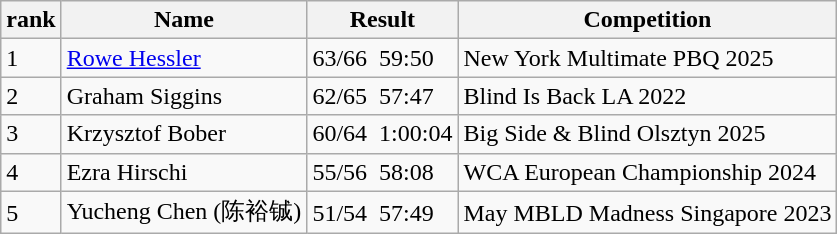<table class="wikitable">
<tr>
<th>rank</th>
<th>Name</th>
<th>Result</th>
<th>Competition</th>
</tr>
<tr>
<td>1</td>
<td> <a href='#'>Rowe Hessler</a></td>
<td>63/66 59:50</td>
<td> New York Multimate PBQ 2025</td>
</tr>
<tr>
<td>2</td>
<td> Graham Siggins</td>
<td>62/65 57:47</td>
<td> Blind Is Back LA 2022</td>
</tr>
<tr>
<td>3</td>
<td> Krzysztof Bober</td>
<td>60/64 1:00:04</td>
<td> Big Side & Blind Olsztyn 2025</td>
</tr>
<tr>
<td>4</td>
<td> Ezra Hirschi</td>
<td>55/56 58:08</td>
<td> WCA European Championship 2024</td>
</tr>
<tr>
<td>5</td>
<td> Yucheng Chen (陈裕铖)</td>
<td>51/54 57:49</td>
<td> May MBLD Madness Singapore 2023</td>
</tr>
</table>
